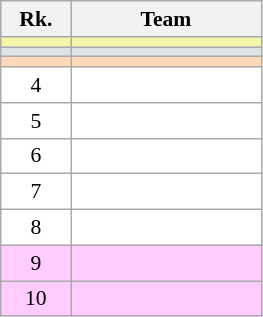<table class="wikitable" style="border:1px solid #AAAAAA;font-size:90%">
<tr bgcolor="#E4E4E4">
<th style="border-bottom:1px solid #AAAAAA" width=40>Rk.</th>
<th style="border-bottom:1px solid #AAAAAA" width=120>Team</th>
</tr>
<tr bgcolor="#F7F6A8">
<td align="center"></td>
<td></td>
</tr>
<tr bgcolor="#DCE5E5">
<td align="center"></td>
<td></td>
</tr>
<tr bgcolor="#FFDAB9">
<td align="center"></td>
<td></td>
</tr>
<tr style="background:#ffffff;">
<td align="center">4</td>
<td></td>
</tr>
<tr style="background:#ffffff;">
<td align="center">5</td>
<td></td>
</tr>
<tr style="background:#ffffff;">
<td align="center">6</td>
<td></td>
</tr>
<tr style="background:#ffffff;">
<td align="center">7</td>
<td></td>
</tr>
<tr style="background:#ffffff;">
<td align="center">8</td>
<td></td>
</tr>
<tr style="background:#ffccff;">
<td align="center">9</td>
<td></td>
</tr>
<tr style="background:#ffccff;">
<td align="center">10</td>
<td></td>
</tr>
</table>
